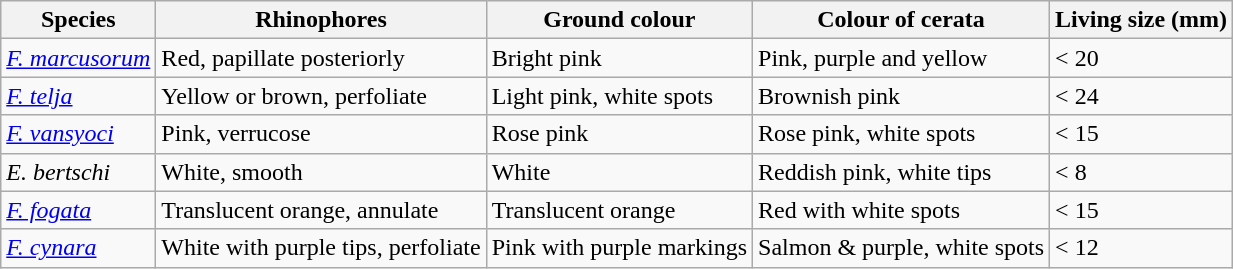<table class="wikitable">
<tr>
<th>Species</th>
<th>Rhinophores</th>
<th>Ground colour</th>
<th>Colour of cerata</th>
<th>Living size (mm)</th>
</tr>
<tr>
<td><em><a href='#'>F. marcusorum</a></em></td>
<td>Red, papillate posteriorly</td>
<td>Bright pink</td>
<td>Pink, purple and yellow</td>
<td>< 20</td>
</tr>
<tr>
<td><em><a href='#'>F. telja</a></em></td>
<td>Yellow or brown, perfoliate</td>
<td>Light pink, white spots</td>
<td>Brownish pink</td>
<td>< 24</td>
</tr>
<tr>
<td><em><a href='#'>F. vansyoci</a></em></td>
<td>Pink, verrucose</td>
<td>Rose pink</td>
<td>Rose pink, white spots</td>
<td>< 15</td>
</tr>
<tr>
<td><em>E. bertschi</em></td>
<td>White, smooth</td>
<td>White</td>
<td>Reddish pink, white tips</td>
<td>< 8</td>
</tr>
<tr>
<td><em><a href='#'>F. fogata</a></em></td>
<td>Translucent orange, annulate</td>
<td>Translucent orange</td>
<td>Red with white spots</td>
<td>< 15</td>
</tr>
<tr>
<td><em><a href='#'>F. cynara</a></em></td>
<td>White with purple tips, perfoliate</td>
<td>Pink with purple markings</td>
<td>Salmon & purple, white spots</td>
<td>< 12</td>
</tr>
</table>
